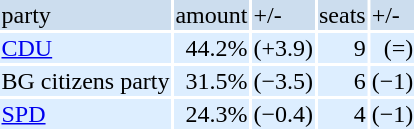<table border=0>
<tr bgcolor=#FFFFFF>
</tr>
<tr bgcolor=#CCDDEE>
</tr>
<tr bgcolor=#CCDDEE>
<td>party</td>
<td>amount</td>
<td>+/-</td>
<td>seats</td>
<td>+/-</td>
</tr>
<tr bgcolor=#DDEEFF>
<td><a href='#'>CDU</a></td>
<td align=right>44.2%</td>
<td align=right>(+3.9)</td>
<td align=right>9</td>
<td align=right>(=)</td>
</tr>
<tr bgcolor=#DDEEFF>
<td>BG citizens party</td>
<td align=right>31.5%</td>
<td align=right>(−3.5)</td>
<td align=right>6</td>
<td align=right>(−1)</td>
</tr>
<tr bgcolor=#DDEEFF>
<td><a href='#'>SPD</a></td>
<td align=right>24.3%</td>
<td align=right>(−0.4)</td>
<td align=right>4</td>
<td align=right>(−1)</td>
</tr>
<tr bgcolor=#DDEEFF>
</tr>
</table>
